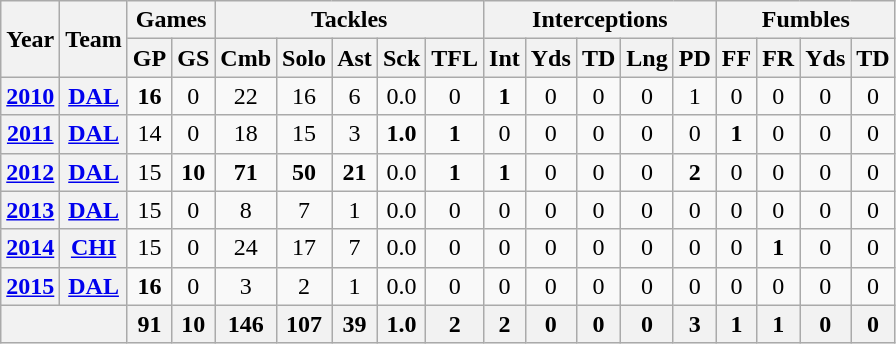<table class="wikitable" style="text-align:center">
<tr>
<th rowspan="2">Year</th>
<th rowspan="2">Team</th>
<th colspan="2">Games</th>
<th colspan="5">Tackles</th>
<th colspan="5">Interceptions</th>
<th colspan="4">Fumbles</th>
</tr>
<tr>
<th>GP</th>
<th>GS</th>
<th>Cmb</th>
<th>Solo</th>
<th>Ast</th>
<th>Sck</th>
<th>TFL</th>
<th>Int</th>
<th>Yds</th>
<th>TD</th>
<th>Lng</th>
<th>PD</th>
<th>FF</th>
<th>FR</th>
<th>Yds</th>
<th>TD</th>
</tr>
<tr>
<th><a href='#'>2010</a></th>
<th><a href='#'>DAL</a></th>
<td><strong>16</strong></td>
<td>0</td>
<td>22</td>
<td>16</td>
<td>6</td>
<td>0.0</td>
<td>0</td>
<td><strong>1</strong></td>
<td>0</td>
<td>0</td>
<td>0</td>
<td>1</td>
<td>0</td>
<td>0</td>
<td>0</td>
<td>0</td>
</tr>
<tr>
<th><a href='#'>2011</a></th>
<th><a href='#'>DAL</a></th>
<td>14</td>
<td>0</td>
<td>18</td>
<td>15</td>
<td>3</td>
<td><strong>1.0</strong></td>
<td><strong>1</strong></td>
<td>0</td>
<td>0</td>
<td>0</td>
<td>0</td>
<td>0</td>
<td><strong>1</strong></td>
<td>0</td>
<td>0</td>
<td>0</td>
</tr>
<tr>
<th><a href='#'>2012</a></th>
<th><a href='#'>DAL</a></th>
<td>15</td>
<td><strong>10</strong></td>
<td><strong>71</strong></td>
<td><strong>50</strong></td>
<td><strong>21</strong></td>
<td>0.0</td>
<td><strong>1</strong></td>
<td><strong>1</strong></td>
<td>0</td>
<td>0</td>
<td>0</td>
<td><strong>2</strong></td>
<td>0</td>
<td>0</td>
<td>0</td>
<td>0</td>
</tr>
<tr>
<th><a href='#'>2013</a></th>
<th><a href='#'>DAL</a></th>
<td>15</td>
<td>0</td>
<td>8</td>
<td>7</td>
<td>1</td>
<td>0.0</td>
<td>0</td>
<td>0</td>
<td>0</td>
<td>0</td>
<td>0</td>
<td>0</td>
<td>0</td>
<td>0</td>
<td>0</td>
<td>0</td>
</tr>
<tr>
<th><a href='#'>2014</a></th>
<th><a href='#'>CHI</a></th>
<td>15</td>
<td>0</td>
<td>24</td>
<td>17</td>
<td>7</td>
<td>0.0</td>
<td>0</td>
<td>0</td>
<td>0</td>
<td>0</td>
<td>0</td>
<td>0</td>
<td>0</td>
<td><strong>1</strong></td>
<td>0</td>
<td>0</td>
</tr>
<tr>
<th><a href='#'>2015</a></th>
<th><a href='#'>DAL</a></th>
<td><strong>16</strong></td>
<td>0</td>
<td>3</td>
<td>2</td>
<td>1</td>
<td>0.0</td>
<td>0</td>
<td>0</td>
<td>0</td>
<td>0</td>
<td>0</td>
<td>0</td>
<td>0</td>
<td>0</td>
<td>0</td>
<td>0</td>
</tr>
<tr>
<th colspan="2"></th>
<th>91</th>
<th>10</th>
<th>146</th>
<th>107</th>
<th>39</th>
<th>1.0</th>
<th>2</th>
<th>2</th>
<th>0</th>
<th>0</th>
<th>0</th>
<th>3</th>
<th>1</th>
<th>1</th>
<th>0</th>
<th>0</th>
</tr>
</table>
